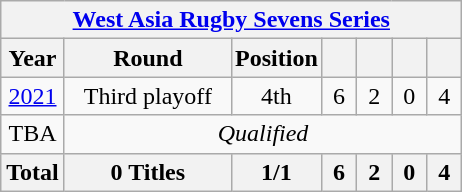<table class="wikitable" style="text-align: center;">
<tr>
<th colspan=10><a href='#'>West Asia Rugby Sevens Series</a></th>
</tr>
<tr>
<th>Year</th>
<th style="width:6.5em;">Round</th>
<th style="padding:2px;">Position</th>
<th style="width:1em;"></th>
<th style="width:1em;"></th>
<th style="width:1em;"></th>
<th style="width:1em;"></th>
</tr>
<tr>
<td> <a href='#'>2021</a></td>
<td>Third playoff</td>
<td>4th</td>
<td>6</td>
<td>2</td>
<td>0</td>
<td>4</td>
</tr>
<tr>
<td>TBA</td>
<td colspan=6><em>Qualified</em></td>
</tr>
<tr>
<th>Total</th>
<th>0 Titles</th>
<th>1/1</th>
<th>6</th>
<th>2</th>
<th>0</th>
<th>4</th>
</tr>
</table>
